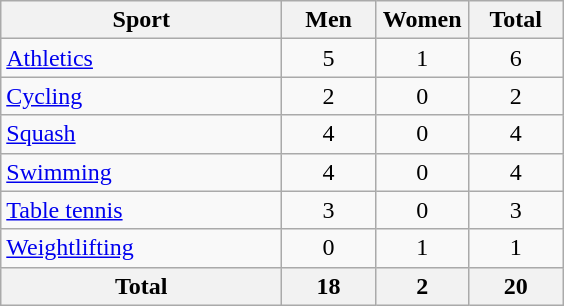<table class="wikitable sortable" style="text-align:center;">
<tr>
<th width=180>Sport</th>
<th width=55>Men</th>
<th width=55>Women</th>
<th width=55>Total</th>
</tr>
<tr>
<td align=left><a href='#'>Athletics</a></td>
<td>5</td>
<td>1</td>
<td>6</td>
</tr>
<tr>
<td align=left><a href='#'>Cycling</a></td>
<td>2</td>
<td>0</td>
<td>2</td>
</tr>
<tr>
<td align=left><a href='#'>Squash</a></td>
<td>4</td>
<td>0</td>
<td>4</td>
</tr>
<tr>
<td align=left><a href='#'>Swimming</a></td>
<td>4</td>
<td>0</td>
<td>4</td>
</tr>
<tr>
<td align=left><a href='#'>Table tennis</a></td>
<td>3</td>
<td>0</td>
<td>3</td>
</tr>
<tr>
<td align=left><a href='#'>Weightlifting</a></td>
<td>0</td>
<td>1</td>
<td>1</td>
</tr>
<tr>
<th>Total</th>
<th>18</th>
<th>2</th>
<th>20</th>
</tr>
</table>
